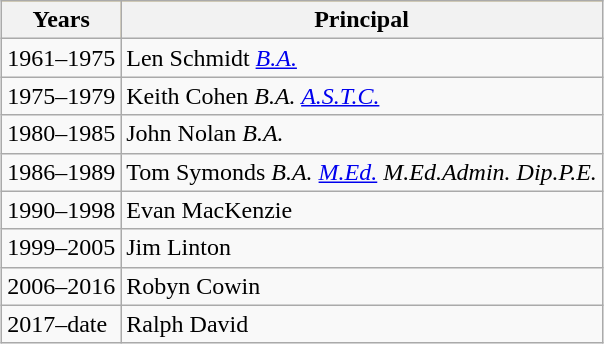<table class="wikitable" style="margin:1em auto;">
<tr style="background:#fc3;">
<th>Years</th>
<th>Principal</th>
</tr>
<tr>
<td>1961–1975</td>
<td>Len Schmidt <em><a href='#'>B.A.</a></em></td>
</tr>
<tr>
<td>1975–1979</td>
<td>Keith Cohen <em>B.A. <a href='#'>A.S.T.C.</a></em></td>
</tr>
<tr>
<td>1980–1985</td>
<td>John Nolan <em>B.A.</em></td>
</tr>
<tr>
<td>1986–1989</td>
<td>Tom Symonds <em>B.A. <a href='#'>M.Ed.</a> M.Ed.Admin. Dip.P.E.</em></td>
</tr>
<tr>
<td>1990–1998</td>
<td>Evan MacKenzie</td>
</tr>
<tr>
<td>1999–2005</td>
<td>Jim Linton</td>
</tr>
<tr>
<td>2006–2016</td>
<td>Robyn Cowin</td>
</tr>
<tr>
<td>2017–date</td>
<td>Ralph David</td>
</tr>
</table>
